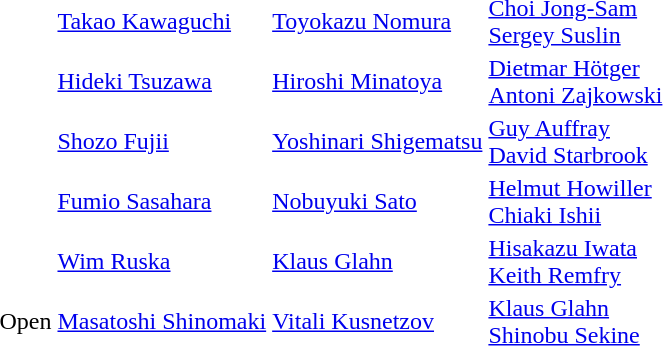<table>
<tr>
<td></td>
<td> <a href='#'>Takao Kawaguchi</a></td>
<td> <a href='#'>Toyokazu Nomura</a></td>
<td> <a href='#'>Choi Jong-Sam</a> <br>  <a href='#'>Sergey Suslin</a></td>
</tr>
<tr>
<td></td>
<td> <a href='#'>Hideki Tsuzawa</a></td>
<td> <a href='#'>Hiroshi Minatoya</a></td>
<td> <a href='#'>Dietmar Hötger</a> <br>  <a href='#'>Antoni Zajkowski</a></td>
</tr>
<tr>
<td></td>
<td> <a href='#'>Shozo Fujii</a></td>
<td> <a href='#'>Yoshinari Shigematsu</a></td>
<td> <a href='#'>Guy Auffray</a> <br>  <a href='#'>David Starbrook</a></td>
</tr>
<tr>
<td></td>
<td> <a href='#'>Fumio Sasahara</a></td>
<td> <a href='#'>Nobuyuki Sato</a></td>
<td> <a href='#'>Helmut Howiller</a> <br>  <a href='#'>Chiaki Ishii</a></td>
</tr>
<tr>
<td></td>
<td> <a href='#'>Wim Ruska</a></td>
<td> <a href='#'>Klaus Glahn</a></td>
<td> <a href='#'>Hisakazu Iwata</a> <br>  <a href='#'>Keith Remfry</a></td>
</tr>
<tr>
<td>Open</td>
<td> <a href='#'>Masatoshi Shinomaki</a></td>
<td> <a href='#'>Vitali Kusnetzov</a></td>
<td> <a href='#'>Klaus Glahn</a> <br>  <a href='#'>Shinobu Sekine</a></td>
</tr>
</table>
